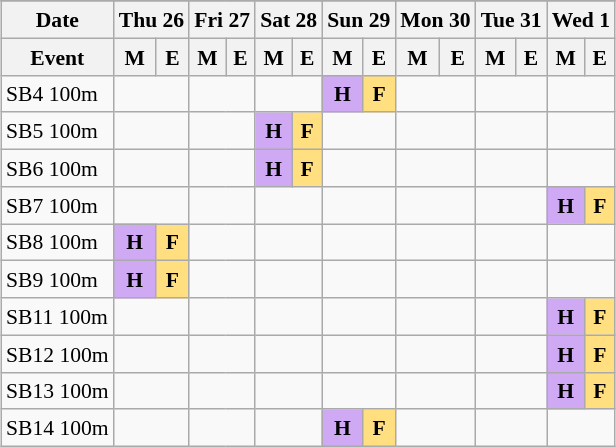<table class="wikitable" style="margin:0.5em auto; font-size:90%; line-height:1.25em;">
<tr align="center">
</tr>
<tr>
<th>Date</th>
<th colspan="2">Thu 26</th>
<th colspan="2">Fri 27</th>
<th colspan="2">Sat 28</th>
<th colspan="2">Sun 29</th>
<th colspan="2">Mon 30</th>
<th colspan="2">Tue 31</th>
<th colspan="2">Wed 1</th>
</tr>
<tr>
<th>Event</th>
<th>M</th>
<th>E</th>
<th>M</th>
<th>E</th>
<th>M</th>
<th>E</th>
<th>M</th>
<th>E</th>
<th>M</th>
<th>E</th>
<th>M</th>
<th>E</th>
<th>M</th>
<th>E</th>
</tr>
<tr align="center">
<td align="left">SB4 100m</td>
<td colspan="2"></td>
<td colspan="2"></td>
<td colspan="2"></td>
<td bgcolor="#D0A9F5"><strong>H</strong></td>
<td bgcolor="#FFDF80"><strong>F</strong></td>
<td colspan="2"></td>
<td colspan="2"></td>
<td colspan="2"></td>
</tr>
<tr align="center">
<td align="left">SB5 100m</td>
<td colspan="2"></td>
<td colspan="2"></td>
<td bgcolor="#D0A9F5"><strong>H</strong></td>
<td bgcolor="#FFDF80"><strong>F</strong></td>
<td colspan="2"></td>
<td colspan="2"></td>
<td colspan="2"></td>
<td colspan="2"></td>
</tr>
<tr align="center">
<td align="left">SB6 100m</td>
<td colspan="2"></td>
<td colspan="2"></td>
<td bgcolor="#D0A9F5"><strong>H</strong></td>
<td bgcolor="#FFDF80"><strong>F</strong></td>
<td colspan="2"></td>
<td colspan="2"></td>
<td colspan="2"></td>
<td colspan="2"></td>
</tr>
<tr align="center">
<td align="left">SB7 100m</td>
<td colspan="2"></td>
<td colspan="2"></td>
<td colspan="2"></td>
<td colspan="2"></td>
<td colspan="2"></td>
<td colspan="2"></td>
<td bgcolor="#D0A9F5"><strong>H</strong></td>
<td bgcolor="#FFDF80"><strong>F</strong></td>
</tr>
<tr align="center">
<td align="left">SB8 100m</td>
<td bgcolor="#D0A9F5"><strong>H</strong></td>
<td bgcolor="#FFDF80"><strong>F</strong></td>
<td colspan="2"></td>
<td colspan="2"></td>
<td colspan="2"></td>
<td colspan="2"></td>
<td colspan="2"></td>
<td colspan="2"></td>
</tr>
<tr align="center">
<td align="left">SB9 100m</td>
<td bgcolor="#D0A9F5"><strong>H</strong></td>
<td bgcolor="#FFDF80"><strong>F</strong></td>
<td colspan="2"></td>
<td colspan="2"></td>
<td colspan="2"></td>
<td colspan="2"></td>
<td colspan="2"></td>
<td colspan="2"></td>
</tr>
<tr align="center">
<td align="left">SB11 100m</td>
<td colspan="2"></td>
<td colspan="2"></td>
<td colspan="2"></td>
<td colspan="2"></td>
<td colspan="2"></td>
<td colspan="2"></td>
<td bgcolor="#D0A9F5"><strong>H</strong></td>
<td bgcolor="#FFDF80"><strong>F</strong></td>
</tr>
<tr align="center">
<td align="left">SB12 100m</td>
<td colspan="2"></td>
<td colspan="2"></td>
<td colspan="2"></td>
<td colspan="2"></td>
<td colspan="2"></td>
<td colspan="2"></td>
<td bgcolor="#D0A9F5"><strong>H</strong></td>
<td bgcolor="#FFDF80"><strong>F</strong></td>
</tr>
<tr align="center">
<td align="left">SB13 100m</td>
<td colspan="2"></td>
<td colspan="2"></td>
<td colspan="2"></td>
<td colspan="2"></td>
<td colspan="2"></td>
<td colspan="2"></td>
<td bgcolor="#D0A9F5"><strong>H</strong></td>
<td bgcolor="#FFDF80"><strong>F</strong></td>
</tr>
<tr align="center">
<td align="left">SB14 100m</td>
<td colspan="2"></td>
<td colspan="2"></td>
<td colspan="2"></td>
<td bgcolor="#D0A9F5"><strong>H</strong></td>
<td bgcolor="#FFDF80"><strong>F</strong></td>
<td colspan="2"></td>
<td colspan="2"></td>
<td colspan="2"></td>
</tr>
</table>
